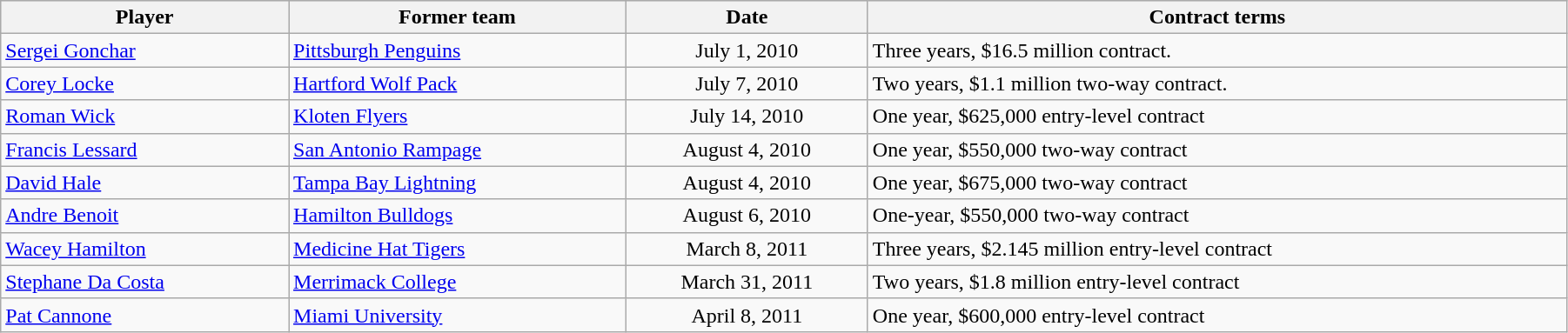<table class="wikitable" style="width:95%;">
<tr style="text-align:center; background:#ddd;">
<th>Player</th>
<th>Former team</th>
<th>Date</th>
<th>Contract terms</th>
</tr>
<tr>
<td><a href='#'>Sergei Gonchar</a></td>
<td><a href='#'>Pittsburgh Penguins</a></td>
<td style="text-align:center;">July 1, 2010</td>
<td>Three years, $16.5 million contract.</td>
</tr>
<tr>
<td><a href='#'>Corey Locke</a></td>
<td><a href='#'>Hartford Wolf Pack</a></td>
<td style="text-align:center;">July 7, 2010</td>
<td>Two years, $1.1 million two-way contract.</td>
</tr>
<tr>
<td><a href='#'>Roman Wick</a></td>
<td><a href='#'>Kloten Flyers</a></td>
<td style="text-align:center;">July 14, 2010</td>
<td>One year, $625,000 entry-level contract</td>
</tr>
<tr>
<td><a href='#'>Francis Lessard</a></td>
<td><a href='#'>San Antonio Rampage</a></td>
<td style="text-align:center;">August 4, 2010</td>
<td>One year, $550,000 two-way contract</td>
</tr>
<tr>
<td><a href='#'>David Hale</a></td>
<td><a href='#'>Tampa Bay Lightning</a></td>
<td style="text-align:center;">August 4, 2010</td>
<td>One year, $675,000 two-way contract</td>
</tr>
<tr>
<td><a href='#'>Andre Benoit</a></td>
<td><a href='#'>Hamilton Bulldogs</a></td>
<td style="text-align:center;">August 6, 2010</td>
<td>One-year, $550,000 two-way contract</td>
</tr>
<tr>
<td><a href='#'>Wacey Hamilton</a></td>
<td><a href='#'>Medicine Hat Tigers</a></td>
<td style="text-align:center;">March 8, 2011</td>
<td>Three years, $2.145 million entry-level contract</td>
</tr>
<tr>
<td><a href='#'>Stephane Da Costa</a></td>
<td><a href='#'>Merrimack College</a></td>
<td style="text-align:center;">March 31, 2011</td>
<td>Two years, $1.8 million entry-level contract</td>
</tr>
<tr>
<td><a href='#'>Pat Cannone</a></td>
<td><a href='#'>Miami University</a></td>
<td style="text-align:center;">April 8, 2011</td>
<td>One year, $600,000 entry-level contract</td>
</tr>
</table>
